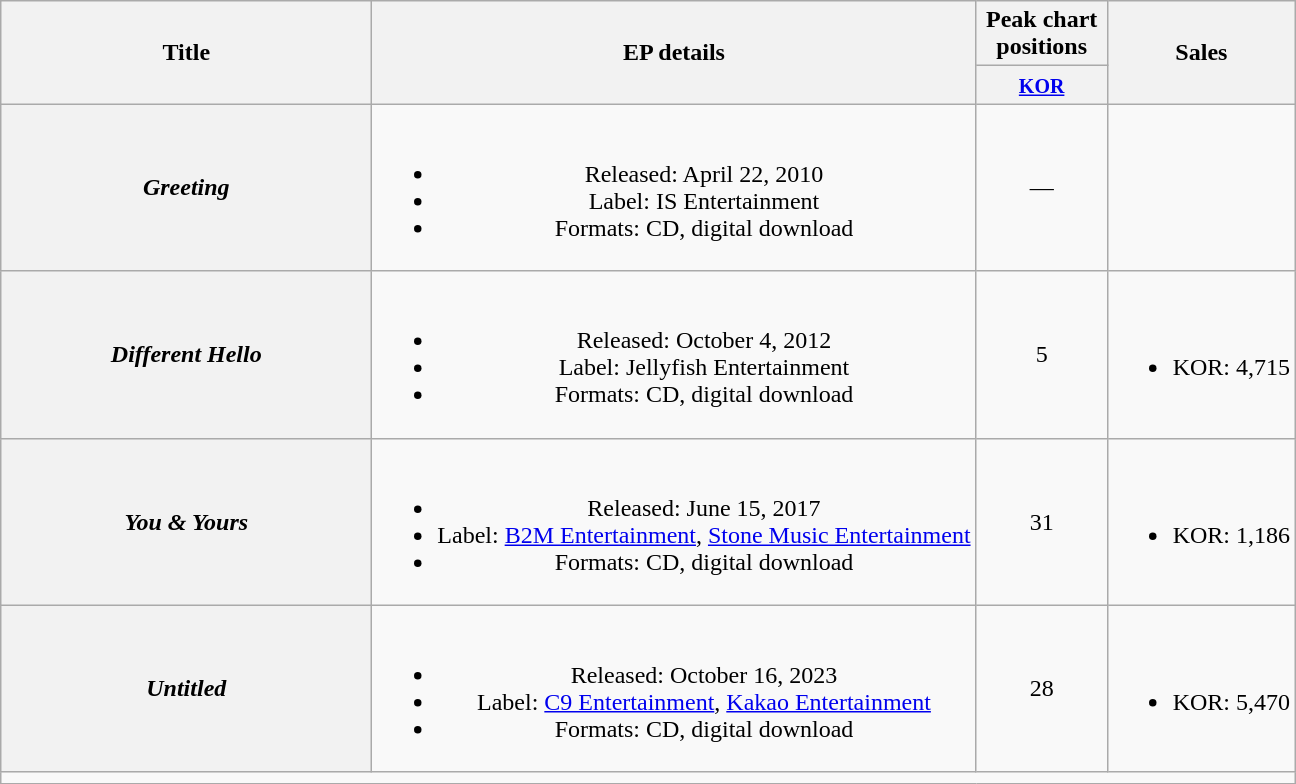<table class="wikitable plainrowheaders" style="text-align:center;">
<tr>
<th scope="col" rowspan="2" style="width:15em;">Title</th>
<th scope="col" rowspan="2">EP details</th>
<th scope="col" colspan="1" style="width:5em;">Peak chart positions</th>
<th scope="col" rowspan="2">Sales</th>
</tr>
<tr>
<th><small><a href='#'>KOR</a></small><br></th>
</tr>
<tr>
<th scope="row"><em>Greeting</em></th>
<td><br><ul><li>Released: April 22, 2010</li><li>Label: IS Entertainment</li><li>Formats: CD, digital download</li></ul></td>
<td>—</td>
<td></td>
</tr>
<tr>
<th scope="row"><em>Different Hello</em></th>
<td><br><ul><li>Released: October 4, 2012</li><li>Label: Jellyfish Entertainment</li><li>Formats: CD, digital download</li></ul></td>
<td>5</td>
<td><br><ul><li>KOR: 4,715</li></ul></td>
</tr>
<tr>
<th scope="row"><em>You & Yours</em></th>
<td><br><ul><li>Released: June 15, 2017</li><li>Label: <a href='#'>B2M Entertainment</a>, <a href='#'>Stone Music Entertainment</a></li><li>Formats: CD, digital download</li></ul></td>
<td>31</td>
<td><br><ul><li>KOR: 1,186</li></ul></td>
</tr>
<tr>
<th scope="row"><em>Untitled</em></th>
<td><br><ul><li>Released: October 16, 2023</li><li>Label: <a href='#'>C9 Entertainment</a>, <a href='#'>Kakao Entertainment</a></li><li>Formats: CD, digital download</li></ul></td>
<td>28</td>
<td><br><ul><li>KOR: 5,470</li></ul></td>
</tr>
<tr>
<td colspan="4"></td>
</tr>
</table>
